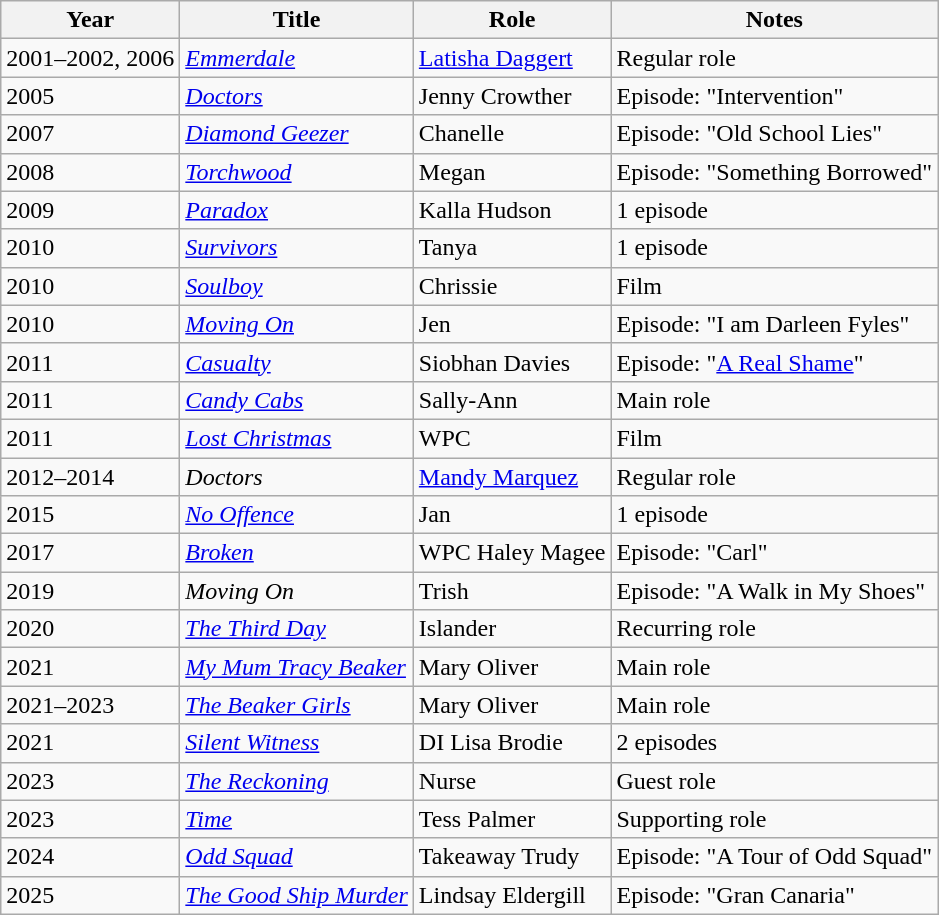<table class="wikitable">
<tr>
<th>Year</th>
<th>Title</th>
<th>Role</th>
<th>Notes</th>
</tr>
<tr>
<td>2001–2002, 2006</td>
<td><em><a href='#'>Emmerdale</a></em></td>
<td><a href='#'>Latisha Daggert</a></td>
<td>Regular role</td>
</tr>
<tr>
<td>2005</td>
<td><em><a href='#'>Doctors</a></em></td>
<td>Jenny Crowther</td>
<td>Episode: "Intervention"</td>
</tr>
<tr>
<td>2007</td>
<td><em><a href='#'>Diamond Geezer</a></em></td>
<td>Chanelle</td>
<td>Episode: "Old School Lies"</td>
</tr>
<tr>
<td>2008</td>
<td><em><a href='#'>Torchwood</a></em></td>
<td>Megan</td>
<td>Episode: "Something Borrowed"</td>
</tr>
<tr>
<td>2009</td>
<td><em><a href='#'>Paradox</a></em></td>
<td>Kalla Hudson</td>
<td>1 episode</td>
</tr>
<tr>
<td>2010</td>
<td><em><a href='#'>Survivors</a></em></td>
<td>Tanya</td>
<td>1 episode</td>
</tr>
<tr>
<td>2010</td>
<td><em><a href='#'>Soulboy</a></em></td>
<td>Chrissie</td>
<td>Film</td>
</tr>
<tr>
<td>2010</td>
<td><em><a href='#'>Moving On</a></em></td>
<td>Jen</td>
<td>Episode: "I am Darleen Fyles"</td>
</tr>
<tr>
<td>2011</td>
<td><em><a href='#'>Casualty</a></em></td>
<td>Siobhan Davies</td>
<td>Episode: "<a href='#'>A Real Shame</a>"</td>
</tr>
<tr>
<td>2011</td>
<td><em><a href='#'>Candy Cabs</a></em></td>
<td>Sally-Ann</td>
<td>Main role</td>
</tr>
<tr>
<td>2011</td>
<td><em><a href='#'>Lost Christmas</a></em></td>
<td>WPC</td>
<td>Film</td>
</tr>
<tr>
<td>2012–2014</td>
<td><em>Doctors</em></td>
<td><a href='#'>Mandy Marquez</a></td>
<td>Regular role</td>
</tr>
<tr>
<td>2015</td>
<td><em><a href='#'>No Offence</a></em></td>
<td>Jan</td>
<td>1 episode</td>
</tr>
<tr>
<td>2017</td>
<td><em><a href='#'>Broken</a></em></td>
<td>WPC Haley Magee</td>
<td>Episode: "Carl"</td>
</tr>
<tr>
<td>2019</td>
<td><em>Moving On</em></td>
<td>Trish</td>
<td>Episode: "A Walk in My Shoes"</td>
</tr>
<tr>
<td>2020</td>
<td><em><a href='#'>The Third Day</a></em></td>
<td>Islander</td>
<td>Recurring role</td>
</tr>
<tr>
<td>2021</td>
<td><em><a href='#'>My Mum Tracy Beaker</a></em></td>
<td>Mary Oliver</td>
<td>Main role</td>
</tr>
<tr>
<td>2021–2023</td>
<td><em><a href='#'>The Beaker Girls</a></em></td>
<td>Mary Oliver</td>
<td>Main role</td>
</tr>
<tr>
<td>2021</td>
<td><em><a href='#'>Silent Witness</a></em></td>
<td>DI Lisa Brodie</td>
<td>2 episodes</td>
</tr>
<tr>
<td>2023</td>
<td><em><a href='#'>The Reckoning</a></em></td>
<td>Nurse</td>
<td>Guest role</td>
</tr>
<tr>
<td>2023</td>
<td><em><a href='#'>Time</a></em></td>
<td>Tess Palmer</td>
<td>Supporting role</td>
</tr>
<tr>
<td>2024</td>
<td><em><a href='#'>Odd Squad</a></em></td>
<td>Takeaway Trudy</td>
<td>Episode: "A Tour of Odd Squad"</td>
</tr>
<tr>
<td>2025</td>
<td><em><a href='#'>The Good Ship Murder</a></em></td>
<td>Lindsay Eldergill</td>
<td>Episode: "Gran Canaria"</td>
</tr>
</table>
